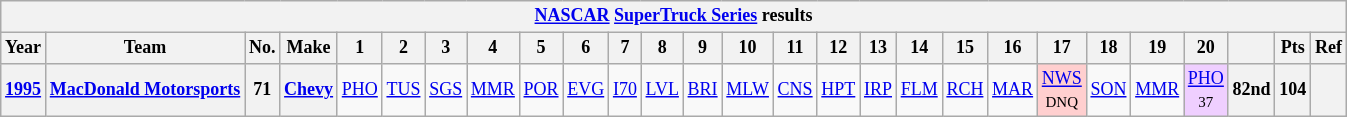<table class="wikitable" style="text-align:center; font-size:75%">
<tr>
<th colspan=45><a href='#'>NASCAR</a> <a href='#'>SuperTruck Series</a> results</th>
</tr>
<tr>
<th>Year</th>
<th>Team</th>
<th>No.</th>
<th>Make</th>
<th>1</th>
<th>2</th>
<th>3</th>
<th>4</th>
<th>5</th>
<th>6</th>
<th>7</th>
<th>8</th>
<th>9</th>
<th>10</th>
<th>11</th>
<th>12</th>
<th>13</th>
<th>14</th>
<th>15</th>
<th>16</th>
<th>17</th>
<th>18</th>
<th>19</th>
<th>20</th>
<th></th>
<th>Pts</th>
<th>Ref</th>
</tr>
<tr>
<th><a href='#'>1995</a></th>
<th><a href='#'>MacDonald Motorsports</a></th>
<th>71</th>
<th><a href='#'>Chevy</a></th>
<td><a href='#'>PHO</a></td>
<td><a href='#'>TUS</a></td>
<td><a href='#'>SGS</a></td>
<td><a href='#'>MMR</a></td>
<td><a href='#'>POR</a></td>
<td><a href='#'>EVG</a></td>
<td><a href='#'>I70</a></td>
<td><a href='#'>LVL</a></td>
<td><a href='#'>BRI</a></td>
<td><a href='#'>MLW</a></td>
<td><a href='#'>CNS</a></td>
<td><a href='#'>HPT</a></td>
<td><a href='#'>IRP</a></td>
<td><a href='#'>FLM</a></td>
<td><a href='#'>RCH</a></td>
<td><a href='#'>MAR</a></td>
<td style="background:#FFCFCF;"><a href='#'>NWS</a><br><small>DNQ</small></td>
<td><a href='#'>SON</a></td>
<td><a href='#'>MMR</a></td>
<td style="background:#EFCFFF;"><a href='#'>PHO</a><br><small>37</small></td>
<th>82nd</th>
<th>104</th>
<th></th>
</tr>
</table>
